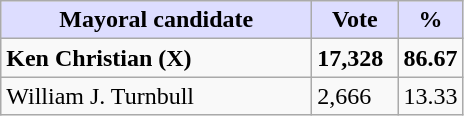<table class="wikitable">
<tr>
<th style="background:#ddf;" width="200px">Mayoral candidate</th>
<th style="background:#ddf;" width="50px">Vote</th>
<th style="background:#ddf;" width="30px">%</th>
</tr>
<tr>
<td><strong>Ken Christian (X)</strong></td>
<td><strong>17,328</strong></td>
<td><strong>86.67</strong></td>
</tr>
<tr>
<td>William J. Turnbull</td>
<td>2,666</td>
<td>13.33</td>
</tr>
</table>
